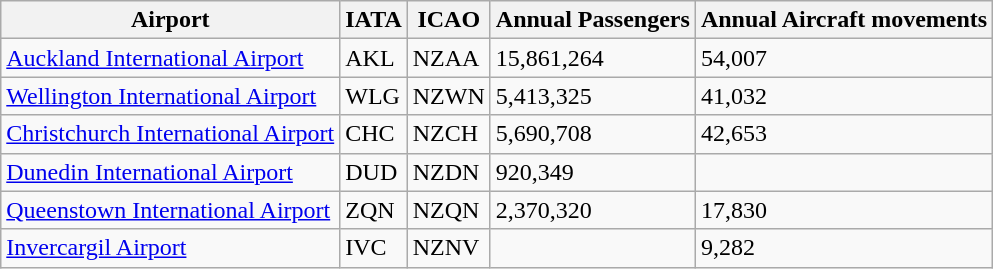<table class="wikitable">
<tr>
<th>Airport</th>
<th>IATA</th>
<th>ICAO</th>
<th>Annual Passengers</th>
<th>Annual Aircraft movements</th>
</tr>
<tr>
<td><a href='#'>Auckland International Airport</a></td>
<td>AKL</td>
<td>NZAA</td>
<td>15,861,264</td>
<td>54,007</td>
</tr>
<tr>
<td><a href='#'>Wellington International Airport</a></td>
<td>WLG</td>
<td>NZWN</td>
<td>5,413,325</td>
<td>41,032</td>
</tr>
<tr>
<td><a href='#'>Christchurch International Airport</a></td>
<td>CHC</td>
<td>NZCH</td>
<td>5,690,708</td>
<td>42,653</td>
</tr>
<tr>
<td><a href='#'>Dunedin International Airport</a></td>
<td>DUD</td>
<td>NZDN</td>
<td>920,349</td>
<td></td>
</tr>
<tr>
<td><a href='#'>Queenstown International Airport</a></td>
<td>ZQN</td>
<td>NZQN</td>
<td>2,370,320</td>
<td>17,830</td>
</tr>
<tr>
<td><a href='#'>Invercargil Airport</a></td>
<td>IVC</td>
<td>NZNV</td>
<td></td>
<td>9,282</td>
</tr>
</table>
